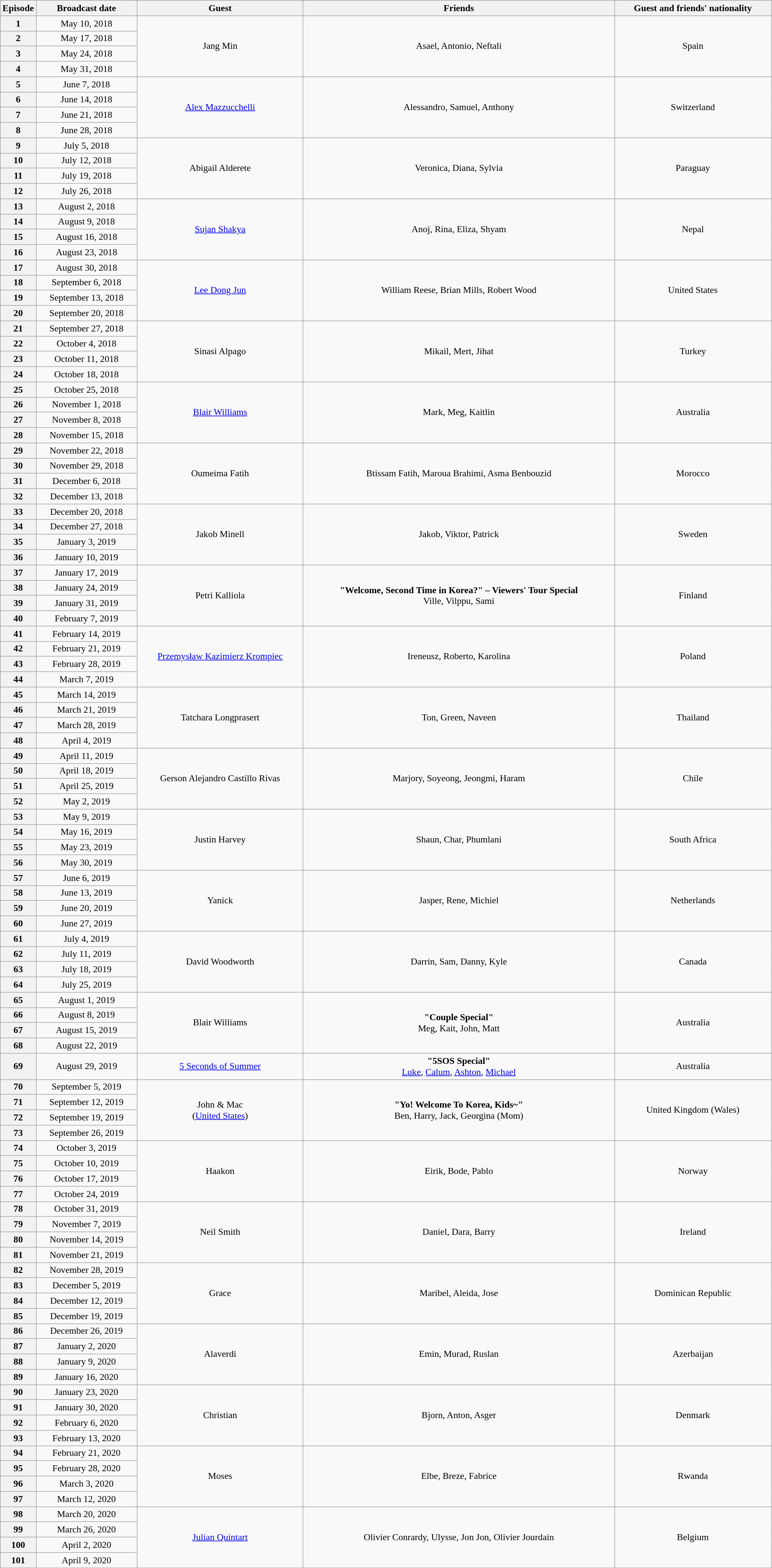<table class="wikitable mw-collapsible" style="text-align:center; font-size:90%; width:95%;">
<tr>
<th width="1%">Episode</th>
<th>Broadcast date</th>
<th>Guest</th>
<th>Friends</th>
<th>Guest and friends' nationality</th>
</tr>
<tr>
<th>1</th>
<td>May 10, 2018</td>
<td rowspan="4">Jang Min</td>
<td rowspan="4">Asael, Antonio, Neftali</td>
<td rowspan="4">Spain</td>
</tr>
<tr>
<th>2</th>
<td>May 17, 2018</td>
</tr>
<tr>
<th>3</th>
<td>May 24, 2018</td>
</tr>
<tr>
<th>4</th>
<td>May 31, 2018</td>
</tr>
<tr>
<th>5</th>
<td>June 7, 2018</td>
<td rowspan="4"><a href='#'>Alex Mazzucchelli</a></td>
<td rowspan="4">Alessandro, Samuel, Anthony</td>
<td rowspan="4">Switzerland</td>
</tr>
<tr>
<th>6</th>
<td>June 14, 2018</td>
</tr>
<tr>
<th>7</th>
<td>June 21, 2018</td>
</tr>
<tr>
<th>8</th>
<td>June 28, 2018</td>
</tr>
<tr>
<th>9</th>
<td>July 5, 2018</td>
<td rowspan="4">Abigail Alderete</td>
<td rowspan="4">Veronica, Diana, Sylvia</td>
<td rowspan="4">Paraguay</td>
</tr>
<tr>
<th>10</th>
<td>July 12, 2018</td>
</tr>
<tr>
<th>11</th>
<td>July 19, 2018</td>
</tr>
<tr>
<th>12</th>
<td>July 26, 2018</td>
</tr>
<tr>
<th>13</th>
<td>August 2, 2018</td>
<td rowspan="4"><a href='#'>Sujan Shakya</a></td>
<td rowspan="4">Anoj, Rina, Eliza, Shyam</td>
<td rowspan="4">Nepal</td>
</tr>
<tr>
<th>14</th>
<td>August 9, 2018</td>
</tr>
<tr>
<th>15</th>
<td>August 16, 2018</td>
</tr>
<tr>
<th>16</th>
<td>August 23, 2018</td>
</tr>
<tr>
<th>17</th>
<td>August 30, 2018</td>
<td rowspan="4"><a href='#'>Lee Dong Jun</a></td>
<td rowspan="4">William Reese, Brian Mills, Robert Wood</td>
<td rowspan="4">United States</td>
</tr>
<tr>
<th>18</th>
<td>September 6, 2018</td>
</tr>
<tr>
<th>19</th>
<td>September 13, 2018</td>
</tr>
<tr>
<th>20</th>
<td>September 20, 2018</td>
</tr>
<tr>
<th>21</th>
<td>September 27, 2018</td>
<td rowspan="4">Sinasi Alpago</td>
<td rowspan="4">Mikail, Mert, Jihat</td>
<td rowspan="4">Turkey</td>
</tr>
<tr>
<th>22</th>
<td>October 4, 2018</td>
</tr>
<tr>
<th>23</th>
<td>October 11, 2018</td>
</tr>
<tr>
<th>24</th>
<td>October 18, 2018</td>
</tr>
<tr>
<th>25</th>
<td>October 25, 2018</td>
<td rowspan="4"><a href='#'>Blair Williams</a></td>
<td rowspan="4">Mark, Meg, Kaitlin</td>
<td rowspan="4">Australia</td>
</tr>
<tr>
<th>26</th>
<td>November 1, 2018</td>
</tr>
<tr>
<th>27</th>
<td>November 8, 2018</td>
</tr>
<tr>
<th>28</th>
<td>November 15, 2018</td>
</tr>
<tr>
<th>29</th>
<td>November 22, 2018</td>
<td rowspan="4">Oumeima Fatih</td>
<td rowspan="4">Btissam Fatih, Maroua Brahimi, Asma Benbouzid</td>
<td rowspan="4">Morocco</td>
</tr>
<tr>
<th>30</th>
<td>November 29, 2018</td>
</tr>
<tr>
<th>31</th>
<td>December 6, 2018</td>
</tr>
<tr>
<th>32</th>
<td>December 13, 2018</td>
</tr>
<tr>
<th>33</th>
<td>December 20, 2018</td>
<td rowspan="4">Jakob Minell</td>
<td rowspan="4">Jakob, Viktor, Patrick</td>
<td rowspan="4">Sweden</td>
</tr>
<tr>
<th>34</th>
<td>December 27, 2018</td>
</tr>
<tr>
<th>35</th>
<td>January 3, 2019</td>
</tr>
<tr>
<th>36</th>
<td>January 10, 2019</td>
</tr>
<tr>
<th>37</th>
<td>January 17, 2019</td>
<td rowspan="4">Petri Kalliola</td>
<td rowspan="4"><strong>"Welcome, Second Time in Korea?" – Viewers' Tour Special</strong><br>Ville, Vilppu, Sami</td>
<td rowspan="4">Finland</td>
</tr>
<tr>
<th>38</th>
<td>January 24, 2019</td>
</tr>
<tr>
<th>39</th>
<td>January 31, 2019</td>
</tr>
<tr>
<th>40</th>
<td>February 7, 2019</td>
</tr>
<tr>
<th>41</th>
<td>February 14, 2019</td>
<td rowspan="4"><a href='#'>Przemysław Kazimierz Krompiec</a></td>
<td rowspan="4">Ireneusz, Roberto, Karolina</td>
<td rowspan="4">Poland</td>
</tr>
<tr>
<th>42</th>
<td>February 21, 2019</td>
</tr>
<tr>
<th>43</th>
<td>February 28, 2019</td>
</tr>
<tr>
<th>44</th>
<td>March 7, 2019</td>
</tr>
<tr>
<th>45</th>
<td>March 14, 2019</td>
<td rowspan="4">Tatchara Longprasert</td>
<td rowspan="4">Ton, Green, Naveen</td>
<td rowspan="4">Thailand</td>
</tr>
<tr>
<th>46</th>
<td>March 21, 2019</td>
</tr>
<tr>
<th>47</th>
<td>March 28, 2019</td>
</tr>
<tr>
<th>48</th>
<td>April 4, 2019</td>
</tr>
<tr>
<th>49</th>
<td>April 11, 2019</td>
<td rowspan="4">Gerson Alejandro Castillo Rivas</td>
<td rowspan="4">Marjory, Soyeong, Jeongmi, Haram</td>
<td rowspan="4">Chile</td>
</tr>
<tr>
<th>50</th>
<td>April 18, 2019</td>
</tr>
<tr>
<th>51</th>
<td>April 25, 2019</td>
</tr>
<tr>
<th>52</th>
<td>May 2, 2019</td>
</tr>
<tr>
<th>53</th>
<td>May 9, 2019</td>
<td rowspan="4">Justin Harvey</td>
<td rowspan="4">Shaun, Char, Phumlani</td>
<td rowspan="4">South Africa</td>
</tr>
<tr>
<th>54</th>
<td>May 16, 2019</td>
</tr>
<tr>
<th>55</th>
<td>May 23, 2019</td>
</tr>
<tr>
<th>56</th>
<td>May 30, 2019</td>
</tr>
<tr>
<th>57</th>
<td>June 6, 2019</td>
<td rowspan="4">Yanick</td>
<td rowspan="4">Jasper, Rene, Michiel</td>
<td rowspan="4">Netherlands</td>
</tr>
<tr>
<th>58</th>
<td>June 13, 2019</td>
</tr>
<tr>
<th>59</th>
<td>June 20, 2019</td>
</tr>
<tr>
<th>60</th>
<td>June 27, 2019</td>
</tr>
<tr>
<th>61</th>
<td>July 4, 2019</td>
<td rowspan="4">David Woodworth</td>
<td rowspan="4">Darrin, Sam, Danny, Kyle</td>
<td rowspan="4">Canada</td>
</tr>
<tr>
<th>62</th>
<td>July 11, 2019</td>
</tr>
<tr>
<th>63</th>
<td>July 18, 2019</td>
</tr>
<tr>
<th>64</th>
<td>July 25, 2019</td>
</tr>
<tr>
<th>65</th>
<td>August 1, 2019</td>
<td rowspan="4">Blair Williams</td>
<td rowspan="4"><strong>"Couple Special"</strong><br>Meg, Kait, John, Matt</td>
<td rowspan="4">Australia</td>
</tr>
<tr>
<th>66</th>
<td>August 8, 2019</td>
</tr>
<tr>
<th>67</th>
<td>August 15, 2019</td>
</tr>
<tr>
<th>68</th>
<td>August 22, 2019</td>
</tr>
<tr>
<th>69</th>
<td>August 29, 2019</td>
<td><a href='#'>5 Seconds of Summer</a></td>
<td><strong>"5SOS Special"</strong><br><a href='#'>Luke</a>, <a href='#'>Calum</a>, <a href='#'>Ashton</a>, <a href='#'>Michael</a></td>
<td>Australia</td>
</tr>
<tr>
<th>70</th>
<td>September 5, 2019</td>
<td rowspan="4">John & Mac<br>(<a href='#'>United States</a>)</td>
<td rowspan="4"><strong>"Yo! Welcome To Korea, Kids~"</strong><br>Ben, Harry, Jack, Georgina (Mom)</td>
<td rowspan="4">United Kingdom (Wales)</td>
</tr>
<tr>
<th>71</th>
<td>September 12, 2019</td>
</tr>
<tr>
<th>72</th>
<td>September 19, 2019</td>
</tr>
<tr>
<th>73</th>
<td>September 26, 2019</td>
</tr>
<tr>
<th>74</th>
<td>October 3, 2019</td>
<td rowspan="4">Haakon</td>
<td rowspan="4">Eirik, Bode, Pablo</td>
<td rowspan="4">Norway</td>
</tr>
<tr>
<th>75</th>
<td>October 10, 2019</td>
</tr>
<tr>
<th>76</th>
<td>October 17, 2019</td>
</tr>
<tr>
<th>77</th>
<td>October 24, 2019</td>
</tr>
<tr>
<th>78</th>
<td>October 31, 2019</td>
<td rowspan="4">Neil Smith</td>
<td rowspan="4">Daniel, Dara, Barry</td>
<td rowspan="4">Ireland</td>
</tr>
<tr>
<th>79</th>
<td>November 7, 2019</td>
</tr>
<tr>
<th>80</th>
<td>November 14, 2019</td>
</tr>
<tr>
<th>81</th>
<td>November 21, 2019</td>
</tr>
<tr>
<th>82</th>
<td>November 28, 2019</td>
<td rowspan="4">Grace</td>
<td rowspan="4">Maribel, Aleida, Jose</td>
<td rowspan="4">Dominican Republic</td>
</tr>
<tr>
<th>83</th>
<td>December 5, 2019</td>
</tr>
<tr>
<th>84</th>
<td>December 12, 2019</td>
</tr>
<tr>
<th>85</th>
<td>December 19, 2019</td>
</tr>
<tr>
<th>86</th>
<td>December 26, 2019</td>
<td rowspan="4">Alaverdi</td>
<td rowspan="4">Emin, Murad, Ruslan</td>
<td rowspan="4">Azerbaijan</td>
</tr>
<tr>
<th>87</th>
<td>January 2, 2020</td>
</tr>
<tr>
<th>88</th>
<td>January 9, 2020</td>
</tr>
<tr>
<th>89</th>
<td>January 16, 2020</td>
</tr>
<tr>
<th>90</th>
<td>January 23, 2020</td>
<td rowspan="4">Christian</td>
<td rowspan="4">Bjorn, Anton, Asger</td>
<td rowspan="4">Denmark</td>
</tr>
<tr>
<th>91</th>
<td>January 30, 2020</td>
</tr>
<tr>
<th>92</th>
<td>February 6, 2020</td>
</tr>
<tr>
<th>93</th>
<td>February 13, 2020</td>
</tr>
<tr>
<th>94</th>
<td>February 21, 2020</td>
<td rowspan="4">Moses</td>
<td rowspan="4">Elbe, Breze, Fabrice</td>
<td rowspan="4">Rwanda</td>
</tr>
<tr>
<th>95</th>
<td>February 28, 2020</td>
</tr>
<tr>
<th>96</th>
<td>March 3, 2020</td>
</tr>
<tr>
<th>97</th>
<td>March 12, 2020</td>
</tr>
<tr>
<th>98</th>
<td>March 20, 2020</td>
<td rowspan="4"><a href='#'>Julian Quintart</a></td>
<td rowspan="4">Olivier Conrardy, Ulysse, Jon Jon, Olivier Jourdain</td>
<td rowspan="4">Belgium</td>
</tr>
<tr>
<th>99</th>
<td>March 26, 2020</td>
</tr>
<tr>
<th>100</th>
<td>April 2, 2020</td>
</tr>
<tr>
<th>101</th>
<td>April 9, 2020</td>
</tr>
</table>
